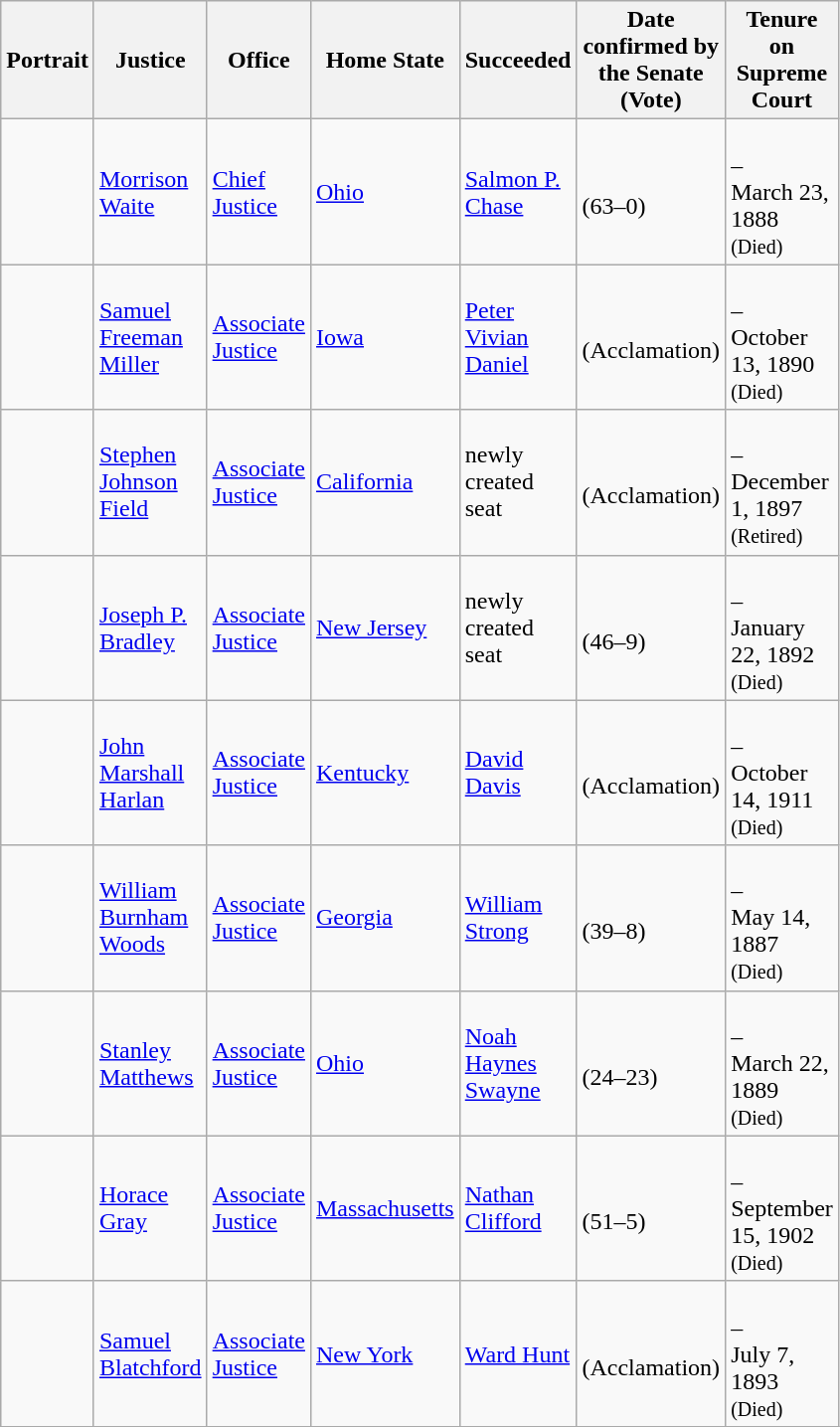<table class="wikitable sortable">
<tr>
<th scope="col" style="width: 10px;">Portrait</th>
<th scope="col" style="width: 10px;">Justice</th>
<th scope="col" style="width: 10px;">Office</th>
<th scope="col" style="width: 10px;">Home State</th>
<th scope="col" style="width: 10px;">Succeeded</th>
<th scope="col" style="width: 10px;">Date confirmed by the Senate<br>(Vote)</th>
<th scope="col" style="width: 10px;">Tenure on Supreme Court</th>
</tr>
<tr>
<td></td>
<td><a href='#'>Morrison Waite</a></td>
<td><a href='#'>Chief Justice</a></td>
<td><a href='#'>Ohio</a></td>
<td><a href='#'>Salmon P. Chase</a></td>
<td><br>(63–0)</td>
<td><br>–<br>March 23, 1888<br><small>(Died)</small></td>
</tr>
<tr>
<td></td>
<td><a href='#'>Samuel Freeman Miller</a></td>
<td><a href='#'>Associate Justice</a></td>
<td><a href='#'>Iowa</a></td>
<td><a href='#'>Peter Vivian Daniel</a></td>
<td><br>(Acclamation)</td>
<td><br>–<br>October 13, 1890<br><small>(Died)</small></td>
</tr>
<tr>
<td></td>
<td><a href='#'>Stephen Johnson Field</a></td>
<td><a href='#'>Associate Justice</a></td>
<td><a href='#'>California</a></td>
<td>newly created seat</td>
<td><br>(Acclamation)</td>
<td><br>–<br>December 1, 1897<br><small>(Retired)</small></td>
</tr>
<tr>
<td></td>
<td><a href='#'>Joseph P. Bradley</a></td>
<td><a href='#'>Associate Justice</a></td>
<td><a href='#'>New Jersey</a></td>
<td>newly created seat</td>
<td><br>(46–9)</td>
<td><br>–<br>January 22, 1892<br><small>(Died)</small></td>
</tr>
<tr>
<td></td>
<td><a href='#'>John Marshall Harlan</a></td>
<td><a href='#'>Associate Justice</a></td>
<td><a href='#'>Kentucky</a></td>
<td><a href='#'>David Davis</a></td>
<td><br>(Acclamation)</td>
<td><br>–<br>October 14, 1911<br><small>(Died)</small></td>
</tr>
<tr>
<td></td>
<td><a href='#'>William Burnham Woods</a></td>
<td><a href='#'>Associate Justice</a></td>
<td><a href='#'>Georgia</a></td>
<td><a href='#'>William Strong</a></td>
<td><br>(39–8)</td>
<td><br>–<br>May 14, 1887<br><small>(Died)</small></td>
</tr>
<tr>
<td></td>
<td><a href='#'>Stanley Matthews</a></td>
<td><a href='#'>Associate Justice</a></td>
<td><a href='#'>Ohio</a></td>
<td><a href='#'>Noah Haynes Swayne</a></td>
<td><br>(24–23)</td>
<td><br>–<br>March 22, 1889<br><small>(Died)</small></td>
</tr>
<tr>
<td></td>
<td><a href='#'>Horace Gray</a></td>
<td><a href='#'>Associate Justice</a></td>
<td><a href='#'>Massachusetts</a></td>
<td><a href='#'>Nathan Clifford</a></td>
<td><br>(51–5)</td>
<td><br>–<br>September 15, 1902<br><small>(Died)</small></td>
</tr>
<tr>
<td></td>
<td><a href='#'>Samuel Blatchford</a></td>
<td><a href='#'>Associate Justice</a></td>
<td><a href='#'>New York</a></td>
<td><a href='#'>Ward Hunt</a></td>
<td><br>(Acclamation)</td>
<td><br>–<br>July 7, 1893<br><small>(Died)</small></td>
</tr>
<tr>
</tr>
</table>
